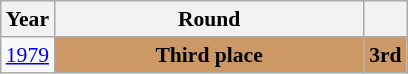<table class="wikitable" style="text-align: center; font-size:90%">
<tr>
<th>Year</th>
<th style="width:200px">Round</th>
<th></th>
</tr>
<tr>
<td><a href='#'>1979</a></td>
<td bgcolor="cc9966"><strong>Third place</strong></td>
<td bgcolor="cc9966"><strong>3rd</strong></td>
</tr>
</table>
